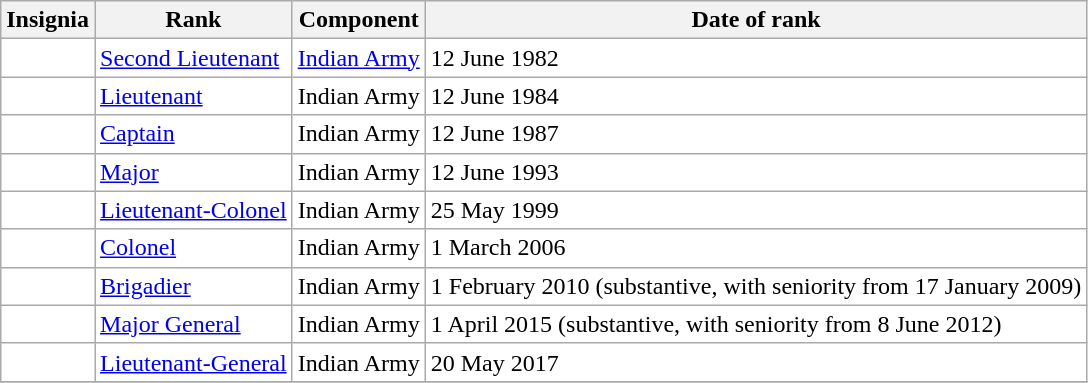<table class="wikitable" style="background:white">
<tr>
<th>Insignia</th>
<th>Rank</th>
<th>Component</th>
<th>Date of rank</th>
</tr>
<tr>
<td align="center"></td>
<td><a href='#'>Second Lieutenant</a></td>
<td><a href='#'>Indian Army</a></td>
<td>12 June 1982</td>
</tr>
<tr>
<td align="center"></td>
<td><a href='#'>Lieutenant</a></td>
<td>Indian Army</td>
<td>12 June 1984</td>
</tr>
<tr>
<td align="center"></td>
<td><a href='#'>Captain</a></td>
<td>Indian Army</td>
<td>12 June 1987</td>
</tr>
<tr>
<td align="center"></td>
<td><a href='#'>Major</a></td>
<td>Indian Army</td>
<td>12 June 1993</td>
</tr>
<tr>
<td align="center"></td>
<td><a href='#'>Lieutenant-Colonel</a></td>
<td>Indian Army</td>
<td>25 May 1999</td>
</tr>
<tr>
<td align="center"></td>
<td><a href='#'>Colonel</a></td>
<td>Indian Army</td>
<td>1 March 2006</td>
</tr>
<tr>
<td align="center"></td>
<td><a href='#'>Brigadier</a></td>
<td>Indian Army</td>
<td>1 February 2010 (substantive, with seniority from 17 January 2009)</td>
</tr>
<tr>
<td align="center"></td>
<td><a href='#'>Major General</a></td>
<td>Indian Army</td>
<td>1 April 2015 (substantive, with seniority from 8 June 2012)</td>
</tr>
<tr>
<td align="center"></td>
<td><a href='#'>Lieutenant-General</a></td>
<td>Indian Army</td>
<td>20 May 2017</td>
</tr>
<tr>
</tr>
</table>
